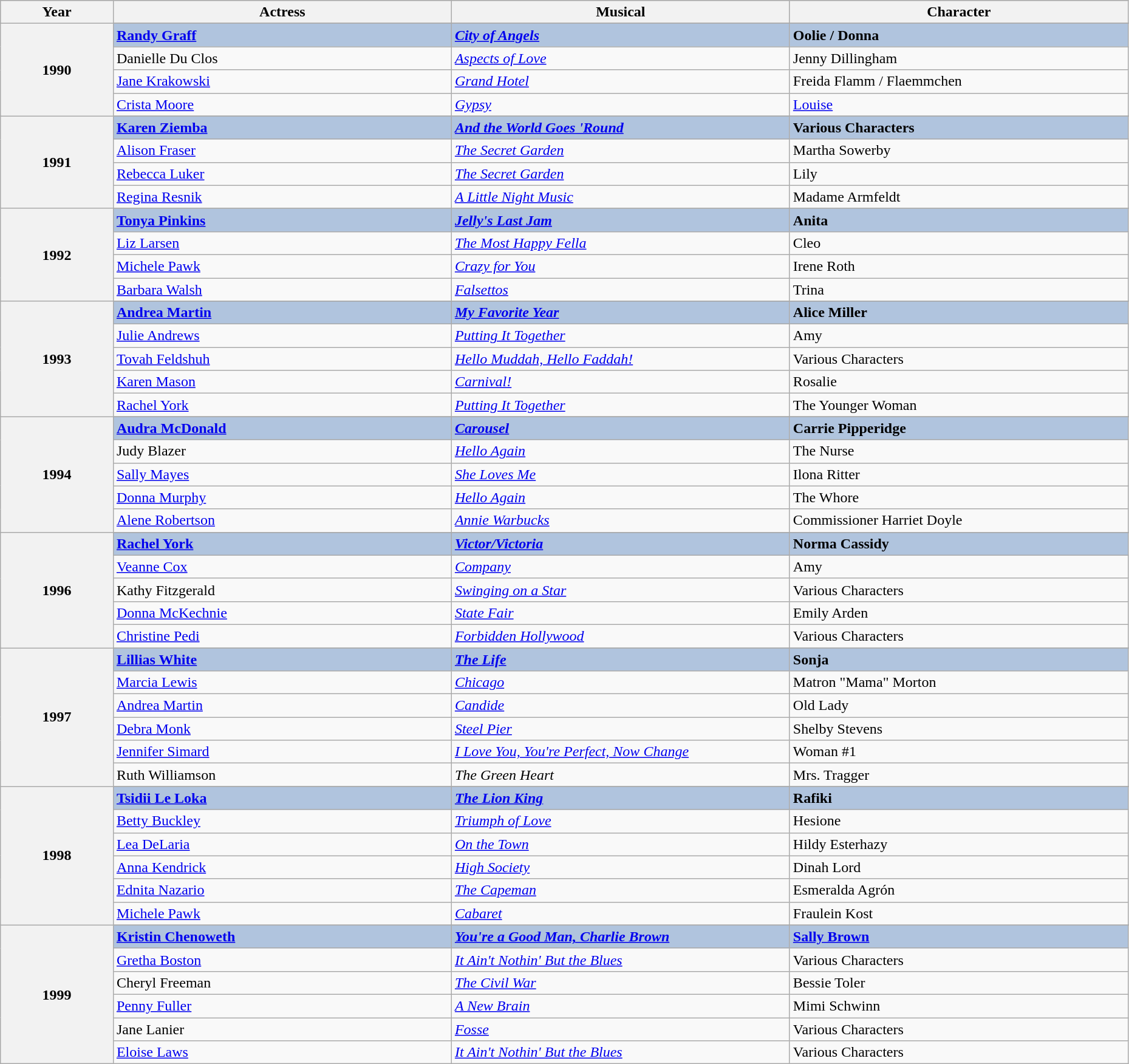<table class="wikitable" style="width:98%;">
<tr style="background:#bebebe;">
<th style="width:10%;">Year</th>
<th style="width:30%;">Actress</th>
<th style="width:30%;">Musical</th>
<th style="width:30%;">Character</th>
</tr>
<tr>
<th rowspan="5" align="center">1990</th>
</tr>
<tr style="background:#B0C4DE;">
<td><strong><a href='#'>Randy Graff</a></strong></td>
<td><strong><em><a href='#'>City of Angels</a></em></strong></td>
<td><strong>Oolie / Donna </strong></td>
</tr>
<tr>
<td>Danielle Du Clos</td>
<td><em><a href='#'>Aspects of Love</a></em></td>
<td>Jenny Dillingham</td>
</tr>
<tr>
<td><a href='#'>Jane Krakowski</a></td>
<td><em><a href='#'>Grand Hotel</a></em></td>
<td>Freida Flamm / Flaemmchen</td>
</tr>
<tr>
<td><a href='#'>Crista Moore</a></td>
<td><em><a href='#'>Gypsy</a></em></td>
<td><a href='#'>Louise</a></td>
</tr>
<tr>
<th rowspan="5" align="center">1991</th>
</tr>
<tr style="background:#B0C4DE;">
<td><strong><a href='#'>Karen Ziemba</a></strong></td>
<td><strong><em><a href='#'>And the World Goes 'Round</a></em></strong></td>
<td><strong>Various Characters</strong></td>
</tr>
<tr>
<td><a href='#'>Alison Fraser</a></td>
<td><em><a href='#'>The Secret Garden</a></em></td>
<td>Martha Sowerby</td>
</tr>
<tr>
<td><a href='#'>Rebecca Luker</a></td>
<td><em><a href='#'>The Secret Garden</a></em></td>
<td>Lily</td>
</tr>
<tr>
<td><a href='#'>Regina Resnik</a></td>
<td><em><a href='#'>A Little Night Music</a></em></td>
<td>Madame Armfeldt</td>
</tr>
<tr>
<th rowspan="5" align="center">1992</th>
</tr>
<tr style="background:#B0C4DE;">
<td><strong><a href='#'>Tonya Pinkins</a></strong></td>
<td><strong><em><a href='#'>Jelly's Last Jam</a></em></strong></td>
<td><strong>Anita </strong></td>
</tr>
<tr>
<td><a href='#'>Liz Larsen</a></td>
<td><em><a href='#'>The Most Happy Fella</a></em></td>
<td>Cleo</td>
</tr>
<tr>
<td><a href='#'>Michele Pawk</a></td>
<td><em><a href='#'>Crazy for You</a></em></td>
<td>Irene Roth</td>
</tr>
<tr>
<td><a href='#'>Barbara Walsh</a></td>
<td><em><a href='#'>Falsettos</a></em></td>
<td>Trina</td>
</tr>
<tr>
<th rowspan="6" align="center">1993</th>
</tr>
<tr style="background:#B0C4DE;">
<td><strong><a href='#'>Andrea Martin</a></strong></td>
<td><strong><em><a href='#'>My Favorite Year</a></em></strong></td>
<td><strong>Alice Miller </strong></td>
</tr>
<tr>
<td><a href='#'>Julie Andrews</a></td>
<td><em><a href='#'>Putting It Together</a></em></td>
<td>Amy</td>
</tr>
<tr>
<td><a href='#'>Tovah Feldshuh</a></td>
<td><em><a href='#'>Hello Muddah, Hello Faddah!</a></em></td>
<td>Various Characters</td>
</tr>
<tr>
<td><a href='#'>Karen Mason</a></td>
<td><em><a href='#'>Carnival!</a></em></td>
<td>Rosalie</td>
</tr>
<tr>
<td><a href='#'>Rachel York</a></td>
<td><em><a href='#'>Putting It Together</a></em></td>
<td>The Younger Woman</td>
</tr>
<tr>
<th rowspan="6" align="center">1994</th>
</tr>
<tr style="background:#B0C4DE;">
<td><strong><a href='#'>Audra McDonald</a></strong></td>
<td><strong><em><a href='#'>Carousel</a></em></strong></td>
<td><strong>Carrie Pipperidge </strong></td>
</tr>
<tr>
<td>Judy Blazer</td>
<td><em><a href='#'>Hello Again</a></em></td>
<td>The Nurse</td>
</tr>
<tr>
<td><a href='#'>Sally Mayes</a></td>
<td><em><a href='#'>She Loves Me</a></em></td>
<td>Ilona Ritter</td>
</tr>
<tr>
<td><a href='#'>Donna Murphy</a></td>
<td><em><a href='#'>Hello Again</a></em></td>
<td>The Whore</td>
</tr>
<tr>
<td><a href='#'>Alene Robertson</a></td>
<td><em><a href='#'>Annie Warbucks</a></em></td>
<td>Commissioner Harriet Doyle</td>
</tr>
<tr>
<th rowspan="6" align="center">1996</th>
</tr>
<tr style="background:#B0C4DE;">
<td><strong><a href='#'>Rachel York</a></strong></td>
<td><strong><em><a href='#'>Victor/Victoria</a></em></strong></td>
<td><strong>Norma Cassidy</strong></td>
</tr>
<tr>
<td><a href='#'>Veanne Cox</a></td>
<td><em><a href='#'>Company</a></em></td>
<td>Amy</td>
</tr>
<tr>
<td>Kathy Fitzgerald</td>
<td><em><a href='#'>Swinging on a Star</a></em></td>
<td>Various Characters</td>
</tr>
<tr>
<td><a href='#'>Donna McKechnie</a></td>
<td><em><a href='#'>State Fair</a></em></td>
<td>Emily Arden</td>
</tr>
<tr>
<td><a href='#'>Christine Pedi</a></td>
<td><em><a href='#'>Forbidden Hollywood</a></em></td>
<td>Various Characters</td>
</tr>
<tr>
<th rowspan="7" align="center">1997</th>
</tr>
<tr style="background:#B0C4DE;">
<td><strong><a href='#'>Lillias White</a></strong></td>
<td><strong><em><a href='#'>The Life</a></em></strong></td>
<td><strong>Sonja </strong></td>
</tr>
<tr>
<td><a href='#'>Marcia Lewis</a></td>
<td><em><a href='#'>Chicago</a></em></td>
<td>Matron "Mama" Morton</td>
</tr>
<tr>
<td><a href='#'>Andrea Martin</a></td>
<td><em><a href='#'>Candide</a></em></td>
<td>Old Lady</td>
</tr>
<tr>
<td><a href='#'>Debra Monk</a></td>
<td><em><a href='#'>Steel Pier</a></em></td>
<td>Shelby Stevens</td>
</tr>
<tr>
<td><a href='#'>Jennifer Simard</a></td>
<td><em><a href='#'>I Love You, You're Perfect, Now Change</a></em></td>
<td>Woman #1</td>
</tr>
<tr>
<td>Ruth Williamson</td>
<td><em>The Green Heart</em></td>
<td>Mrs. Tragger</td>
</tr>
<tr>
<th rowspan="7" align="center">1998</th>
</tr>
<tr style="background:#B0C4DE;">
<td><strong><a href='#'>Tsidii Le Loka</a></strong></td>
<td><strong><em><a href='#'>The Lion King</a></em></strong></td>
<td><strong>Rafiki </strong></td>
</tr>
<tr>
<td><a href='#'>Betty Buckley</a></td>
<td><em><a href='#'>Triumph of Love</a></em></td>
<td>Hesione</td>
</tr>
<tr>
<td><a href='#'>Lea DeLaria</a></td>
<td><em><a href='#'>On the Town</a></em></td>
<td>Hildy Esterhazy</td>
</tr>
<tr>
<td><a href='#'>Anna Kendrick</a></td>
<td><em><a href='#'>High Society</a></em></td>
<td>Dinah Lord</td>
</tr>
<tr>
<td><a href='#'>Ednita Nazario</a></td>
<td><em><a href='#'>The Capeman</a></em></td>
<td>Esmeralda Agrón</td>
</tr>
<tr>
<td><a href='#'>Michele Pawk</a></td>
<td><em><a href='#'>Cabaret</a></em></td>
<td>Fraulein Kost</td>
</tr>
<tr>
<th rowspan="7" align="center">1999</th>
</tr>
<tr style="background:#B0C4DE;">
<td><strong><a href='#'>Kristin Chenoweth</a></strong></td>
<td><strong><em><a href='#'>You're a Good Man, Charlie Brown</a></em></strong></td>
<td><strong><a href='#'>Sally Brown</a> </strong></td>
</tr>
<tr>
<td><a href='#'>Gretha Boston</a></td>
<td><em><a href='#'>It Ain't Nothin' But the Blues</a></em></td>
<td>Various Characters</td>
</tr>
<tr>
<td>Cheryl Freeman</td>
<td><em><a href='#'>The Civil War</a></em></td>
<td>Bessie Toler</td>
</tr>
<tr>
<td><a href='#'>Penny Fuller</a></td>
<td><em><a href='#'>A New Brain</a></em></td>
<td>Mimi Schwinn</td>
</tr>
<tr>
<td>Jane Lanier</td>
<td><em><a href='#'>Fosse</a></em></td>
<td>Various Characters</td>
</tr>
<tr>
<td><a href='#'>Eloise Laws</a></td>
<td><em><a href='#'>It Ain't Nothin' But the Blues</a></em></td>
<td>Various Characters</td>
</tr>
</table>
